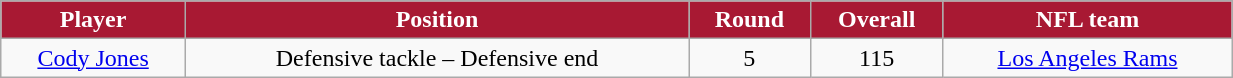<table class="wikitable" width="65%">
<tr align="center" style="background:#A81933;color:#FFFFFF;">
<td><strong>Player</strong></td>
<td><strong>Position</strong></td>
<td><strong>Round</strong></td>
<td><strong>Overall</strong></td>
<td><strong>NFL team</strong></td>
</tr>
<tr align="center" bgcolor="">
<td><a href='#'>Cody Jones</a></td>
<td>Defensive tackle – Defensive end</td>
<td>5</td>
<td>115</td>
<td><a href='#'>Los Angeles Rams</a></td>
</tr>
</table>
